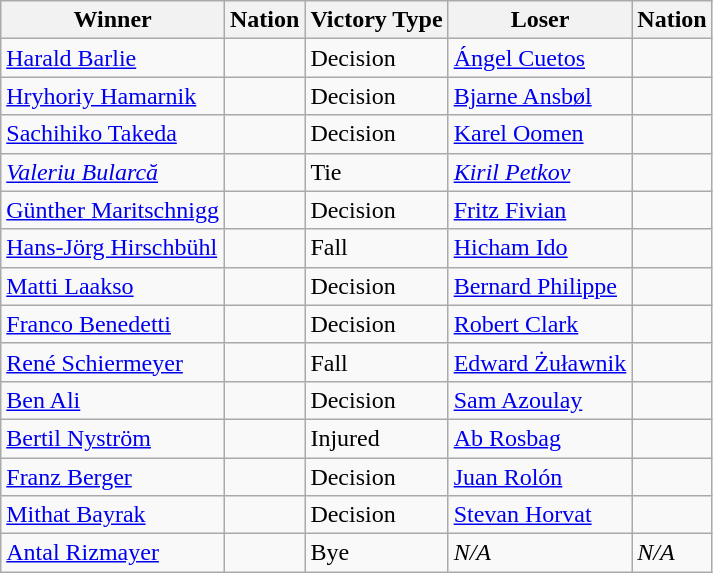<table class="wikitable sortable" style="text-align:left;">
<tr>
<th>Winner</th>
<th>Nation</th>
<th>Victory Type</th>
<th>Loser</th>
<th>Nation</th>
</tr>
<tr>
<td><a href='#'>Harald Barlie</a></td>
<td></td>
<td>Decision</td>
<td><a href='#'>Ángel Cuetos</a></td>
<td></td>
</tr>
<tr>
<td><a href='#'>Hryhoriy Hamarnik</a></td>
<td></td>
<td>Decision</td>
<td><a href='#'>Bjarne Ansbøl</a></td>
<td></td>
</tr>
<tr>
<td><a href='#'>Sachihiko Takeda</a></td>
<td></td>
<td>Decision</td>
<td><a href='#'>Karel Oomen</a></td>
<td></td>
</tr>
<tr>
<td><em><a href='#'>Valeriu Bularcă</a></em></td>
<td><em></em></td>
<td>Tie</td>
<td><em><a href='#'>Kiril Petkov</a></em></td>
<td><em></em></td>
</tr>
<tr>
<td><a href='#'>Günther Maritschnigg</a></td>
<td></td>
<td>Decision</td>
<td><a href='#'>Fritz Fivian</a></td>
<td></td>
</tr>
<tr>
<td><a href='#'>Hans-Jörg Hirschbühl</a></td>
<td></td>
<td>Fall</td>
<td><a href='#'>Hicham Ido</a></td>
<td></td>
</tr>
<tr>
<td><a href='#'>Matti Laakso</a></td>
<td></td>
<td>Decision</td>
<td><a href='#'>Bernard Philippe</a></td>
<td></td>
</tr>
<tr>
<td><a href='#'>Franco Benedetti</a></td>
<td></td>
<td>Decision</td>
<td><a href='#'>Robert Clark</a></td>
<td></td>
</tr>
<tr>
<td><a href='#'>René Schiermeyer</a></td>
<td></td>
<td>Fall</td>
<td><a href='#'>Edward Żuławnik</a></td>
<td></td>
</tr>
<tr>
<td><a href='#'>Ben Ali</a></td>
<td></td>
<td>Decision</td>
<td><a href='#'>Sam Azoulay</a></td>
<td></td>
</tr>
<tr>
<td><a href='#'>Bertil Nyström</a></td>
<td></td>
<td>Injured</td>
<td><a href='#'>Ab Rosbag</a></td>
<td></td>
</tr>
<tr>
<td><a href='#'>Franz Berger</a></td>
<td></td>
<td>Decision</td>
<td><a href='#'>Juan Rolón</a></td>
<td></td>
</tr>
<tr>
<td><a href='#'>Mithat Bayrak</a></td>
<td></td>
<td>Decision</td>
<td><a href='#'>Stevan Horvat</a></td>
<td></td>
</tr>
<tr>
<td><a href='#'>Antal Rizmayer</a></td>
<td></td>
<td>Bye</td>
<td><em>N/A</em></td>
<td><em>N/A</em></td>
</tr>
</table>
